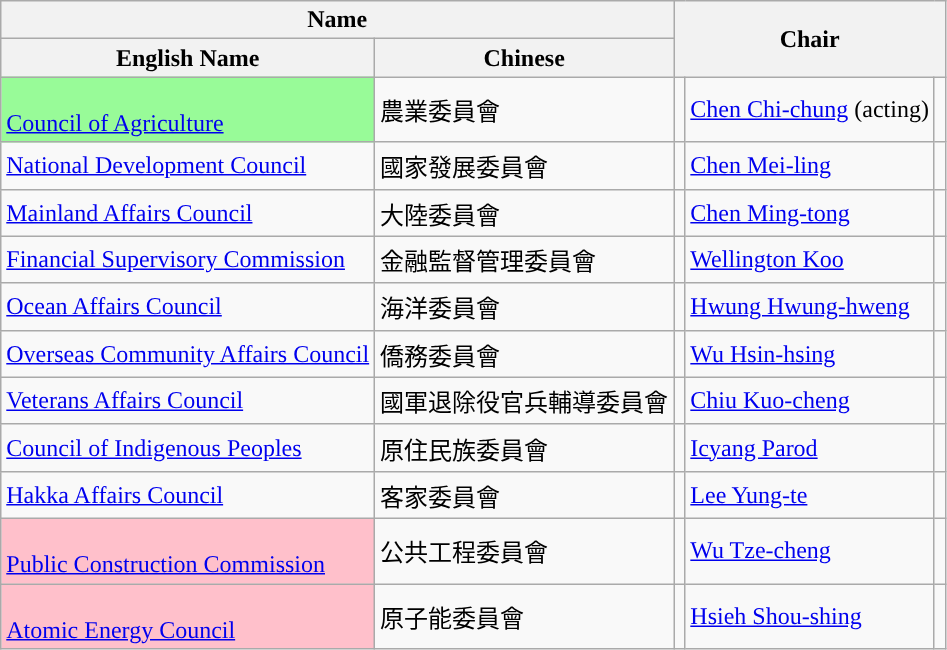<table class="wikitable sortable">
<tr>
<th colspan="2">Name</th>
<th colspan="3" rowspan="2">Chair</th>
</tr>
<tr>
<th>English Name</th>
<th>Chinese</th>
</tr>
<tr>
<td style="background:palegreen"><br><a href='#'>Council of Agriculture</a></td>
<td>農業委員會</td>
<td style="background:"></td>
<td><a href='#'>Chen Chi-chung</a> (acting)</td>
<td></td>
</tr>
<tr>
<td><a href='#'>National Development Council</a></td>
<td>國家發展委員會</td>
<td style="background:"></td>
<td><a href='#'>Chen Mei-ling</a></td>
<td></td>
</tr>
<tr>
<td><a href='#'>Mainland Affairs Council</a></td>
<td>大陸委員會</td>
<td style="background:"></td>
<td><a href='#'>Chen Ming-tong</a></td>
<td></td>
</tr>
<tr>
<td><a href='#'>Financial Supervisory Commission</a></td>
<td>金融監督管理委員會</td>
<td style="background:"></td>
<td><a href='#'>Wellington Koo</a></td>
<td></td>
</tr>
<tr>
<td><a href='#'>Ocean Affairs Council</a></td>
<td>海洋委員會</td>
<td style="background:"></td>
<td><a href='#'>Hwung Hwung-hweng</a></td>
<td></td>
</tr>
<tr>
<td><a href='#'>Overseas Community Affairs Council</a></td>
<td>僑務委員會</td>
<td style="background:"></td>
<td><a href='#'>Wu Hsin-hsing</a></td>
<td></td>
</tr>
<tr>
<td><a href='#'>Veterans Affairs Council</a></td>
<td>國軍退除役官兵輔導委員會</td>
<td style="background:"></td>
<td><a href='#'>Chiu Kuo-cheng</a></td>
<td></td>
</tr>
<tr>
<td><a href='#'>Council of Indigenous Peoples</a></td>
<td>原住民族委員會</td>
<td style="background:"></td>
<td><a href='#'>Icyang Parod</a></td>
<td></td>
</tr>
<tr>
<td><a href='#'>Hakka Affairs Council</a></td>
<td>客家委員會</td>
<td style="background:"></td>
<td><a href='#'>Lee Yung-te</a></td>
<td></td>
</tr>
<tr>
<td style="background:pink"><br><a href='#'>Public Construction Commission</a></td>
<td>公共工程委員會</td>
<td style="background:"></td>
<td><a href='#'>Wu Tze-cheng</a></td>
<td></td>
</tr>
<tr>
<td style="background:pink"><br><a href='#'>Atomic Energy Council</a></td>
<td>原子能委員會</td>
<td style="background:"></td>
<td><a href='#'>Hsieh Shou-shing</a></td>
<td></td>
</tr>
</table>
